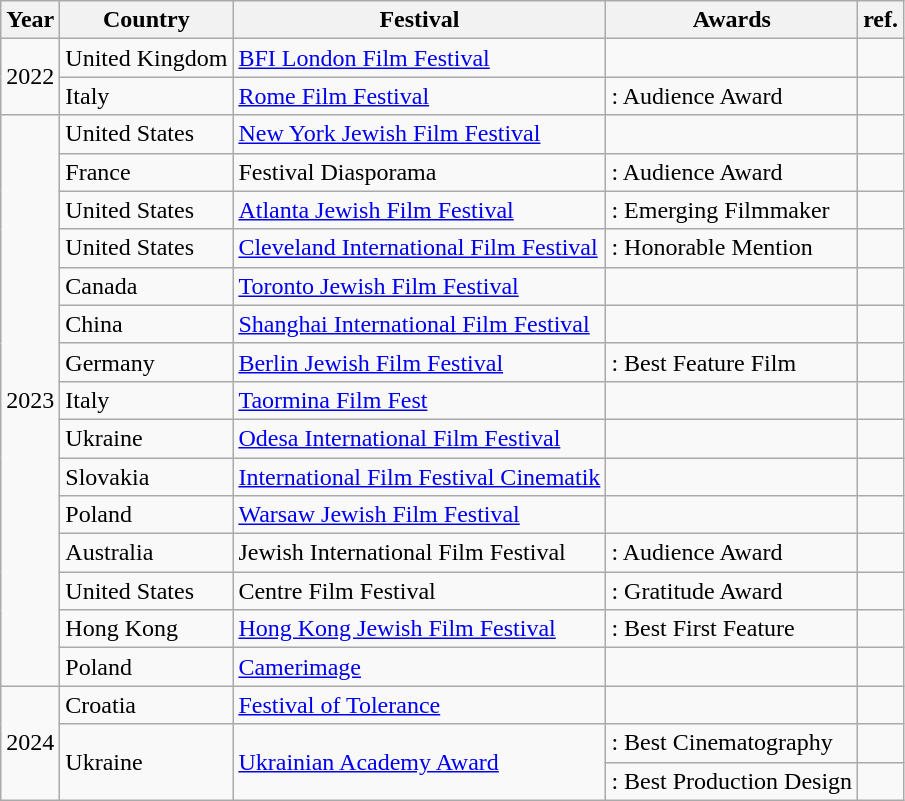<table class="wikitable">
<tr>
<th>Year</th>
<th>Country</th>
<th>Festival</th>
<th>Awards</th>
<th>ref.</th>
</tr>
<tr>
<td rowspan="2">2022</td>
<td>United Kingdom</td>
<td><a href='#'>BFI London Film Festival</a></td>
<td></td>
<td></td>
</tr>
<tr>
<td>Italy</td>
<td><a href='#'>Rome Film Festival</a></td>
<td>: Audience Award</td>
<td></td>
</tr>
<tr>
<td rowspan="15">2023</td>
<td>United States</td>
<td><a href='#'>New York Jewish Film Festival</a></td>
<td></td>
<td></td>
</tr>
<tr>
<td>France</td>
<td>Festival Diasporama</td>
<td>: Audience Award</td>
<td></td>
</tr>
<tr>
<td>United States</td>
<td><a href='#'>Atlanta Jewish Film Festival</a></td>
<td>: Emerging Filmmaker</td>
<td></td>
</tr>
<tr>
<td>United States</td>
<td><a href='#'>Cleveland International Film Festival</a></td>
<td>: Honorable Mention</td>
<td></td>
</tr>
<tr>
<td>Canada</td>
<td><a href='#'>Toronto Jewish Film Festival</a></td>
<td></td>
<td></td>
</tr>
<tr>
<td>China</td>
<td><a href='#'>Shanghai International Film Festival</a></td>
<td></td>
<td></td>
</tr>
<tr>
<td>Germany</td>
<td><a href='#'>Berlin Jewish Film Festival</a></td>
<td>: Best Feature Film</td>
<td></td>
</tr>
<tr>
<td>Italy</td>
<td><a href='#'>Taormina Film Fest</a></td>
<td></td>
<td></td>
</tr>
<tr>
<td>Ukraine</td>
<td><a href='#'>Odesa International Film Festival</a></td>
<td></td>
<td></td>
</tr>
<tr>
<td>Slovakia</td>
<td><a href='#'>International Film Festival Cinematik</a></td>
<td></td>
<td></td>
</tr>
<tr>
<td>Poland</td>
<td><a href='#'>Warsaw Jewish Film Festival</a></td>
<td></td>
<td></td>
</tr>
<tr>
<td>Australia</td>
<td>Jewish International Film Festival</td>
<td>: Audience Award</td>
<td></td>
</tr>
<tr>
<td>United States</td>
<td>Centre Film Festival</td>
<td>: Gratitude Award</td>
<td></td>
</tr>
<tr>
<td>Hong Kong</td>
<td><a href='#'>Hong Kong Jewish Film Festival</a></td>
<td>: Best First Feature</td>
<td></td>
</tr>
<tr>
<td>Poland</td>
<td><a href='#'>Camerimage</a></td>
<td></td>
<td></td>
</tr>
<tr>
<td rowspan="3">2024</td>
<td>Croatia</td>
<td><a href='#'>Festival of Tolerance</a></td>
<td></td>
<td></td>
</tr>
<tr>
<td rowspan="2">Ukraine</td>
<td rowspan="2"><a href='#'>Ukrainian Academy Award</a></td>
<td>: Best Cinematography</td>
<td></td>
</tr>
<tr>
<td>: Best Production Design</td>
<td></td>
</tr>
</table>
